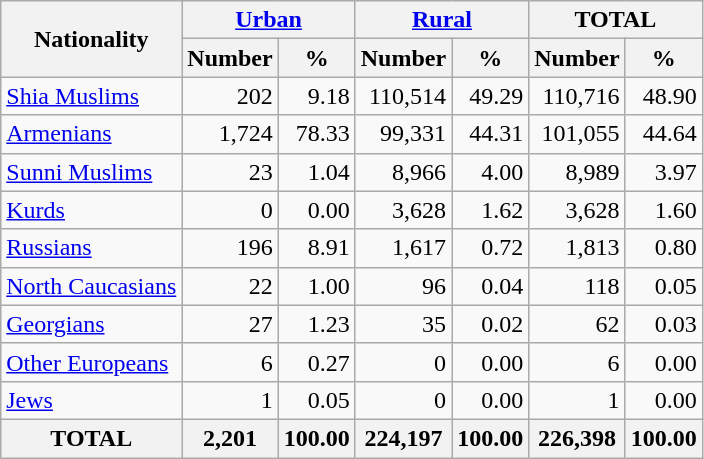<table class="wikitable sortable">
<tr>
<th rowspan="2">Nationality</th>
<th colspan="2"><a href='#'>Urban</a></th>
<th colspan="2"><a href='#'>Rural</a></th>
<th colspan="2">TOTAL</th>
</tr>
<tr>
<th>Number</th>
<th>%</th>
<th>Number</th>
<th>%</th>
<th>Number</th>
<th>%</th>
</tr>
<tr>
<td><a href='#'>Shia Muslims</a></td>
<td align="right">202</td>
<td align="right">9.18</td>
<td align="right">110,514</td>
<td align="right">49.29</td>
<td align="right">110,716</td>
<td align="right">48.90</td>
</tr>
<tr>
<td><a href='#'>Armenians</a></td>
<td align="right">1,724</td>
<td align="right">78.33</td>
<td align="right">99,331</td>
<td align="right">44.31</td>
<td align="right">101,055</td>
<td align="right">44.64</td>
</tr>
<tr>
<td><a href='#'>Sunni Muslims</a></td>
<td align="right">23</td>
<td align="right">1.04</td>
<td align="right">8,966</td>
<td align="right">4.00</td>
<td align="right">8,989</td>
<td align="right">3.97</td>
</tr>
<tr>
<td><a href='#'>Kurds</a></td>
<td align="right">0</td>
<td align="right">0.00</td>
<td align="right">3,628</td>
<td align="right">1.62</td>
<td align="right">3,628</td>
<td align="right">1.60</td>
</tr>
<tr>
<td><a href='#'>Russians</a></td>
<td align="right">196</td>
<td align="right">8.91</td>
<td align="right">1,617</td>
<td align="right">0.72</td>
<td align="right">1,813</td>
<td align="right">0.80</td>
</tr>
<tr>
<td><a href='#'>North Caucasians</a></td>
<td align="right">22</td>
<td align="right">1.00</td>
<td align="right">96</td>
<td align="right">0.04</td>
<td align="right">118</td>
<td align="right">0.05</td>
</tr>
<tr>
<td><a href='#'>Georgians</a></td>
<td align="right">27</td>
<td align="right">1.23</td>
<td align="right">35</td>
<td align="right">0.02</td>
<td align="right">62</td>
<td align="right">0.03</td>
</tr>
<tr>
<td><a href='#'>Other Europeans</a></td>
<td align="right">6</td>
<td align="right">0.27</td>
<td align="right">0</td>
<td align="right">0.00</td>
<td align="right">6</td>
<td align="right">0.00</td>
</tr>
<tr>
<td><a href='#'>Jews</a></td>
<td align="right">1</td>
<td align="right">0.05</td>
<td align="right">0</td>
<td align="right">0.00</td>
<td align="right">1</td>
<td align="right">0.00</td>
</tr>
<tr>
<th>TOTAL</th>
<th>2,201</th>
<th>100.00</th>
<th>224,197</th>
<th>100.00</th>
<th>226,398</th>
<th>100.00</th>
</tr>
</table>
